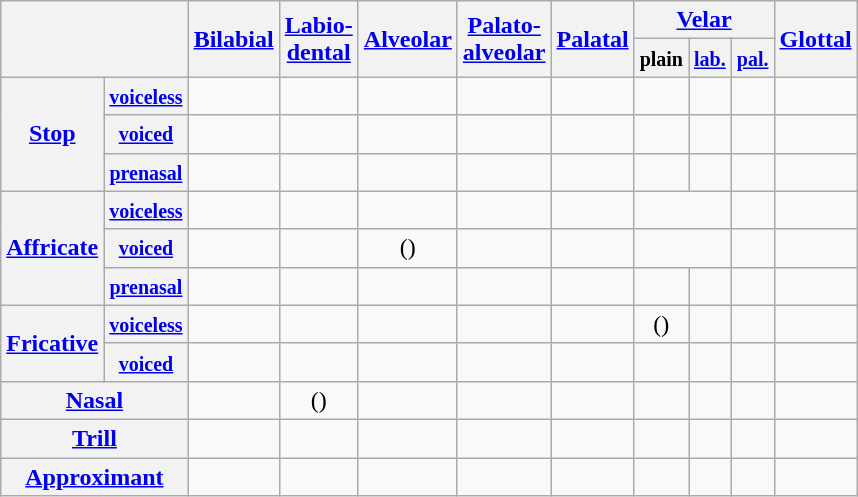<table class="wikitable" style="text-align:center">
<tr>
<th colspan="2" rowspan="2"></th>
<th rowspan="2"><a href='#'>Bilabial</a></th>
<th rowspan="2"><a href='#'>Labio-<br>dental</a></th>
<th rowspan="2"><a href='#'>Alveolar</a></th>
<th rowspan="2"><a href='#'>Palato-<br>alveolar</a></th>
<th rowspan="2"><a href='#'>Palatal</a></th>
<th colspan="3"><a href='#'>Velar</a></th>
<th rowspan="2"><a href='#'>Glottal</a></th>
</tr>
<tr>
<th><small>plain</small></th>
<th><a href='#'><small>lab.</small></a></th>
<th><small><a href='#'>pal.</a></small></th>
</tr>
<tr>
<th rowspan="3"><a href='#'>Stop</a></th>
<th><small><a href='#'>voiceless</a></small></th>
<td></td>
<td></td>
<td></td>
<td></td>
<td></td>
<td></td>
<td></td>
<td></td>
<td></td>
</tr>
<tr>
<th><small><a href='#'>voiced</a></small></th>
<td></td>
<td></td>
<td></td>
<td></td>
<td></td>
<td></td>
<td></td>
<td></td>
<td></td>
</tr>
<tr>
<th><small><a href='#'>prenasal</a></small></th>
<td></td>
<td></td>
<td></td>
<td></td>
<td></td>
<td></td>
<td></td>
<td></td>
<td></td>
</tr>
<tr>
<th rowspan="3"><a href='#'>Affricate</a></th>
<th><small><a href='#'>voiceless</a></small></th>
<td></td>
<td></td>
<td></td>
<td></td>
<td></td>
<td colspan="2"></td>
<td></td>
<td></td>
</tr>
<tr>
<th><small><a href='#'>voiced</a></small></th>
<td></td>
<td></td>
<td>()</td>
<td></td>
<td></td>
<td colspan="2"></td>
<td></td>
<td></td>
</tr>
<tr>
<th><small><a href='#'>prenasal</a></small></th>
<td></td>
<td></td>
<td></td>
<td></td>
<td></td>
<td></td>
<td></td>
<td></td>
<td></td>
</tr>
<tr>
<th rowspan="2"><a href='#'>Fricative</a></th>
<th><small><a href='#'>voiceless</a></small></th>
<td></td>
<td></td>
<td></td>
<td></td>
<td></td>
<td>()</td>
<td></td>
<td></td>
<td></td>
</tr>
<tr>
<th><small><a href='#'>voiced</a></small></th>
<td></td>
<td></td>
<td></td>
<td></td>
<td></td>
<td></td>
<td></td>
<td></td>
<td></td>
</tr>
<tr>
<th colspan="2"><a href='#'>Nasal</a></th>
<td></td>
<td>()</td>
<td></td>
<td></td>
<td></td>
<td></td>
<td></td>
<td></td>
<td></td>
</tr>
<tr>
<th colspan="2"><a href='#'>Trill</a></th>
<td></td>
<td></td>
<td></td>
<td></td>
<td></td>
<td></td>
<td></td>
<td></td>
<td></td>
</tr>
<tr>
<th colspan="2"><a href='#'>Approximant</a></th>
<td></td>
<td></td>
<td></td>
<td></td>
<td></td>
<td></td>
<td></td>
<td></td>
<td></td>
</tr>
</table>
